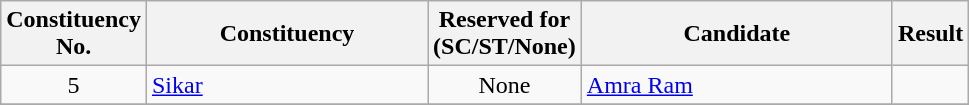<table class= "wikitable sortable">
<tr>
<th align="center">Constituency <br> No.</th>
<th style="width:180px;">Constituency</th>
<th align="center">Reserved for<br>(SC/ST/None)</th>
<th style="width:200px;">Candidate</th>
<th align="center">Result</th>
</tr>
<tr>
<td style="text-align:center;">5</td>
<td><a href='#'>Sikar</a></td>
<td style="text-align:center;">None</td>
<td><a href='#'>Amra Ram</a></td>
<td></td>
</tr>
<tr>
</tr>
</table>
